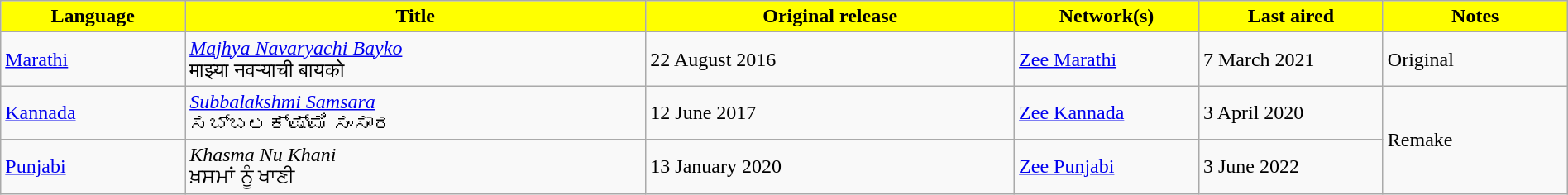<table class="wikitable" style="width: 100%; margin-right: 0;">
<tr>
<th style="background:yellow; width:10%;">Language</th>
<th style="background:yellow; width:25%;">Title</th>
<th style="background:yellow; width:20%;">Original release</th>
<th style="background:yellow; width:10%;">Network(s)</th>
<th style="background:yellow; width:10%;">Last aired</th>
<th style="background:yellow; width:10%;">Notes</th>
</tr>
<tr>
<td><a href='#'>Marathi</a></td>
<td><em><a href='#'>Majhya Navaryachi Bayko</a></em> <br> माझ्या नवऱ्याची बायको</td>
<td>22 August 2016</td>
<td><a href='#'>Zee Marathi</a></td>
<td>7 March 2021</td>
<td>Original</td>
</tr>
<tr>
<td><a href='#'>Kannada</a></td>
<td><em><a href='#'>Subbalakshmi Samsara</a></em> <br> ಸಬ್ಬಲಕ್ಷ್ಮಿ ಸಂಸಾರ</td>
<td>12 June 2017</td>
<td><a href='#'>Zee Kannada</a></td>
<td>3 April 2020</td>
<td rowspan="2">Remake</td>
</tr>
<tr>
<td><a href='#'>Punjabi</a></td>
<td><em>Khasma Nu Khani</em> <br> ਖ਼ਸਮਾਂ ਨੂੰ ਖਾਣੀ</td>
<td>13 January 2020</td>
<td><a href='#'>Zee Punjabi</a></td>
<td>3 June 2022</td>
</tr>
</table>
